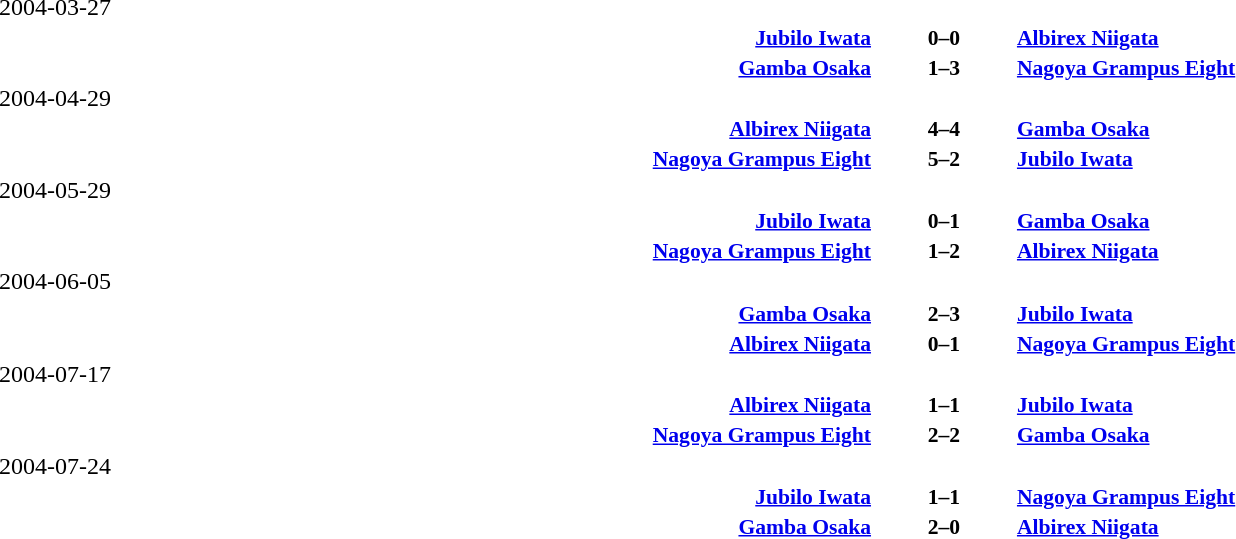<table width=100% cellspacing=1>
<tr>
<th></th>
<th></th>
<th></th>
</tr>
<tr>
<td>2004-03-27</td>
</tr>
<tr style=font-size:90%>
<td align=right><strong><a href='#'>Jubilo Iwata</a></strong></td>
<td align=center><strong>0–0</strong></td>
<td><strong><a href='#'>Albirex Niigata</a></strong></td>
</tr>
<tr style=font-size:90%>
<td align=right><strong><a href='#'>Gamba Osaka</a></strong></td>
<td align=center><strong>1–3</strong></td>
<td><strong><a href='#'>Nagoya Grampus Eight</a></strong></td>
</tr>
<tr>
<td>2004-04-29</td>
</tr>
<tr style=font-size:90%>
<td align=right><strong><a href='#'>Albirex Niigata</a></strong></td>
<td align=center><strong>4–4</strong></td>
<td><strong><a href='#'>Gamba Osaka</a></strong></td>
</tr>
<tr style=font-size:90%>
<td align=right><strong><a href='#'>Nagoya Grampus Eight</a></strong></td>
<td align=center><strong>5–2</strong></td>
<td><strong><a href='#'>Jubilo Iwata</a></strong></td>
</tr>
<tr>
<td>2004-05-29</td>
</tr>
<tr style=font-size:90%>
<td align=right><strong><a href='#'>Jubilo Iwata</a></strong></td>
<td align=center><strong>0–1</strong></td>
<td><strong><a href='#'>Gamba Osaka</a></strong></td>
</tr>
<tr style=font-size:90%>
<td align=right><strong><a href='#'>Nagoya Grampus Eight</a></strong></td>
<td align=center><strong>1–2</strong></td>
<td><strong><a href='#'>Albirex Niigata</a></strong></td>
</tr>
<tr>
<td>2004-06-05</td>
</tr>
<tr style=font-size:90%>
</tr>
<tr style=font-size:90%>
<td align=right><strong><a href='#'>Gamba Osaka</a></strong></td>
<td align=center><strong>2–3</strong></td>
<td><strong><a href='#'>Jubilo Iwata</a></strong></td>
</tr>
<tr style=font-size:90%>
<td align=right><strong><a href='#'>Albirex Niigata</a></strong></td>
<td align=center><strong>0–1</strong></td>
<td><strong><a href='#'>Nagoya Grampus Eight</a></strong></td>
</tr>
<tr>
<td>2004-07-17</td>
</tr>
<tr style=font-size:90%>
<td align=right><strong><a href='#'>Albirex Niigata</a></strong></td>
<td align=center><strong>1–1</strong></td>
<td><strong><a href='#'>Jubilo Iwata</a></strong></td>
</tr>
<tr style=font-size:90%>
<td align=right><strong><a href='#'>Nagoya Grampus Eight</a></strong></td>
<td align=center><strong>2–2</strong></td>
<td><strong><a href='#'>Gamba Osaka</a></strong></td>
</tr>
<tr>
<td>2004-07-24</td>
</tr>
<tr style=font-size:90%>
<td align=right><strong><a href='#'>Jubilo Iwata</a></strong></td>
<td align=center><strong>1–1</strong></td>
<td><strong><a href='#'>Nagoya Grampus Eight</a></strong></td>
</tr>
<tr style=font-size:90%>
<td align=right><strong><a href='#'>Gamba Osaka</a></strong></td>
<td align=center><strong>2–0</strong></td>
<td><strong><a href='#'>Albirex Niigata</a></strong></td>
</tr>
</table>
